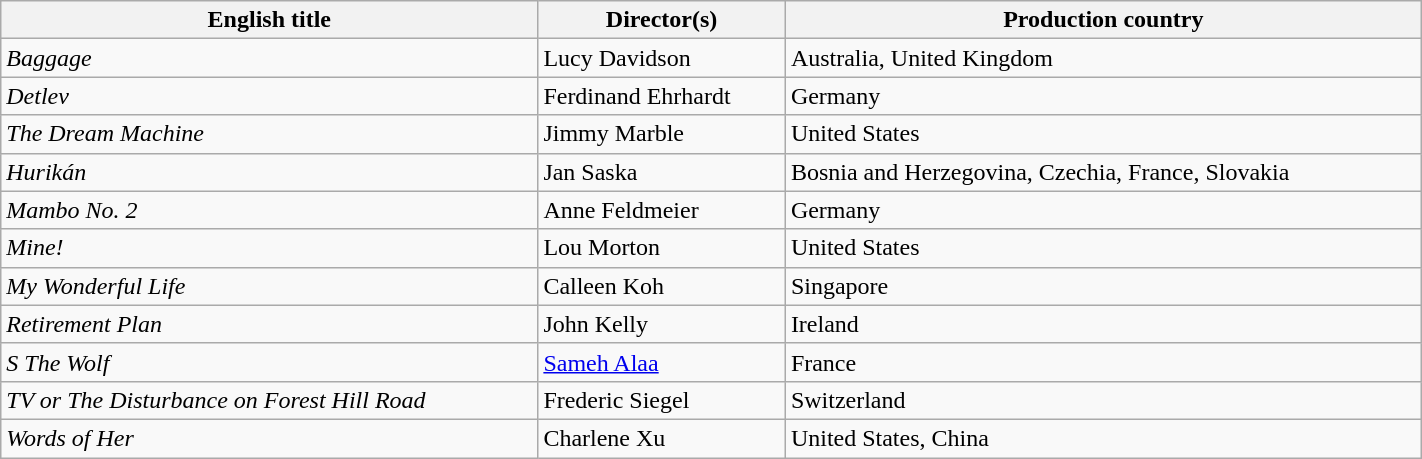<table class="wikitable plainrowheaders" style="width:75%; margin-bottom:4px">
<tr>
<th scope="col">English title</th>
<th scope="col">Director(s)</th>
<th scope="col">Production country</th>
</tr>
<tr>
<td scope="row"><em>Baggage</em></td>
<td>Lucy Davidson</td>
<td>Australia, United Kingdom</td>
</tr>
<tr>
<td scope="row"><em>Detlev</em></td>
<td>Ferdinand Ehrhardt</td>
<td>Germany</td>
</tr>
<tr>
<td scope="row"><em>The Dream Machine</em></td>
<td>Jimmy Marble</td>
<td>United States</td>
</tr>
<tr>
<td scope="row"><em>Hurikán</em></td>
<td>Jan Saska</td>
<td>Bosnia and Herzegovina, Czechia, France, Slovakia</td>
</tr>
<tr>
<td scope="row"><em>Mambo No. 2</em></td>
<td>Anne Feldmeier</td>
<td>Germany</td>
</tr>
<tr>
<td scope="row"><em>Mine!</em></td>
<td>Lou Morton</td>
<td>United States</td>
</tr>
<tr>
<td scope="row"><em>My Wonderful Life</em></td>
<td>Calleen Koh</td>
<td>Singapore</td>
</tr>
<tr>
<td scope="row"><em>Retirement Plan</em></td>
<td>John Kelly</td>
<td>Ireland</td>
</tr>
<tr>
<td scope="row"><em>S The Wolf</em></td>
<td><a href='#'>Sameh Alaa</a></td>
<td>France</td>
</tr>
<tr>
<td scope="row"><em>TV or The Disturbance on Forest Hill Road</em></td>
<td>Frederic Siegel</td>
<td>Switzerland</td>
</tr>
<tr>
<td scope="row"><em>Words of Her</em></td>
<td>Charlene Xu</td>
<td>United States, China</td>
</tr>
</table>
